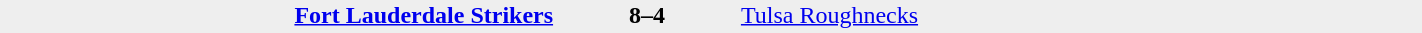<table style="width: 75%; background: #eeeeee;" cellspacing="0">
<tr>
<td style=font-size:85% align=center rowspan=3 width=15%></td>
<td width=24% align=right><strong><a href='#'>Fort Lauderdale Strikers</a></strong></td>
<td align=center width=13%><strong>8–4</strong></td>
<td width=24%><a href='#'>Tulsa Roughnecks</a></td>
<td style=font-size:85% rowspan=3 valign=top></td>
</tr>
<tr style=font-size:85%>
<td align=right valign=top></td>
<td valign=top></td>
<td align=left valign=top></td>
</tr>
</table>
